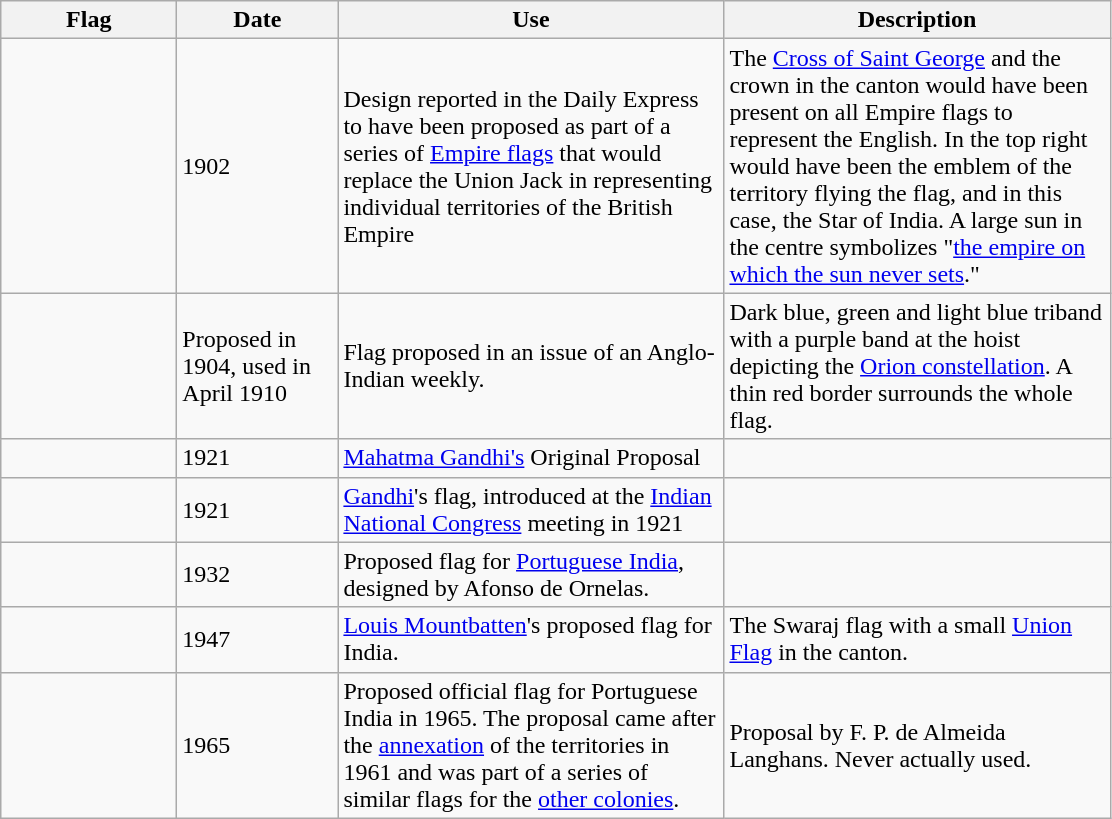<table class="wikitable">
<tr>
<th style="width:110px;">Flag</th>
<th style="width:100px;">Date</th>
<th style="width:250px;">Use</th>
<th style="width:250px;">Description</th>
</tr>
<tr>
<td></td>
<td>1902</td>
<td>Design reported in the Daily Express to have been proposed as part of a series of <a href='#'>Empire flags</a> that would replace the Union Jack in representing individual territories of the British Empire</td>
<td>The <a href='#'>Cross of Saint George</a> and the crown in the canton would have been present on all Empire flags to represent the English. In the top right would have been the emblem of the territory flying the flag, and in this case, the Star of India. A large sun in the centre symbolizes "<a href='#'>the empire on which the sun never sets</a>."</td>
</tr>
<tr>
<td></td>
<td>Proposed in 1904, used in April 1910</td>
<td>Flag proposed in an issue of an Anglo-Indian weekly.</td>
<td>Dark blue, green and light blue triband with a purple band at the hoist depicting the <a href='#'>Orion constellation</a>. A thin red border surrounds the whole flag.</td>
</tr>
<tr>
<td></td>
<td>1921</td>
<td><a href='#'>Mahatma Gandhi's</a> Original Proposal</td>
<td></td>
</tr>
<tr>
<td></td>
<td>1921</td>
<td><a href='#'>Gandhi</a>'s flag, introduced at the <a href='#'>Indian National Congress</a> meeting in 1921</td>
<td></td>
</tr>
<tr>
<td></td>
<td>1932</td>
<td>Proposed flag for <a href='#'>Portuguese India</a>, designed by Afonso de Ornelas.</td>
<td></td>
</tr>
<tr>
<td></td>
<td>1947</td>
<td><a href='#'>Louis Mountbatten</a>'s proposed flag for India.</td>
<td>The Swaraj flag with a small <a href='#'>Union Flag</a> in the canton.</td>
</tr>
<tr>
<td></td>
<td>1965</td>
<td>Proposed official flag for Portuguese India in 1965. The proposal came after the <a href='#'>annexation</a> of the territories in 1961 and was part of a series of similar flags for the <a href='#'>other colonies</a>.</td>
<td>Proposal by F. P. de Almeida Langhans. Never actually used.</td>
</tr>
</table>
